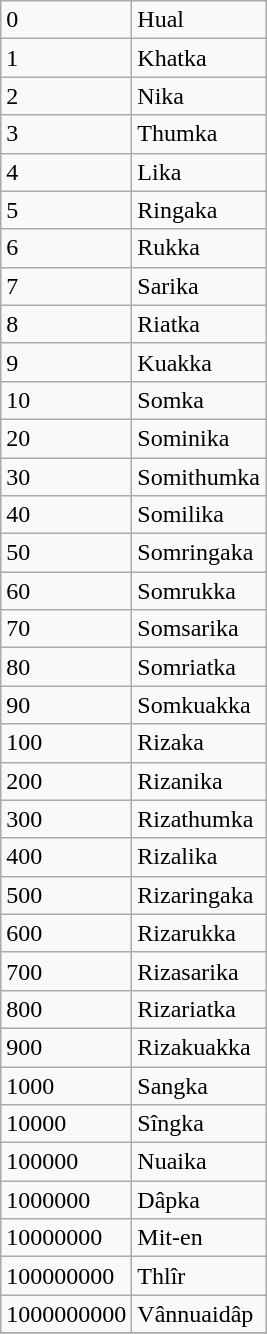<table class="wikitable">
<tr>
<td>0</td>
<td>Hual</td>
</tr>
<tr>
<td>1</td>
<td>Khatka</td>
</tr>
<tr>
<td>2</td>
<td>Nika</td>
</tr>
<tr>
<td>3</td>
<td>Thumka</td>
</tr>
<tr>
<td>4</td>
<td>Lika</td>
</tr>
<tr>
<td>5</td>
<td>Ringaka</td>
</tr>
<tr>
<td>6</td>
<td>Rukka</td>
</tr>
<tr>
<td>7</td>
<td>Sarika</td>
</tr>
<tr>
<td>8</td>
<td>Riatka</td>
</tr>
<tr>
<td>9</td>
<td>Kuakka</td>
</tr>
<tr>
<td>10</td>
<td>Somka</td>
</tr>
<tr>
<td>20</td>
<td>Sominika</td>
</tr>
<tr>
<td>30</td>
<td>Somithumka</td>
</tr>
<tr>
<td>40</td>
<td>Somilika</td>
</tr>
<tr>
<td>50</td>
<td>Somringaka</td>
</tr>
<tr>
<td>60</td>
<td>Somrukka</td>
</tr>
<tr>
<td>70</td>
<td>Somsarika</td>
</tr>
<tr>
<td>80</td>
<td>Somriatka</td>
</tr>
<tr>
<td>90</td>
<td>Somkuakka</td>
</tr>
<tr>
<td>100</td>
<td>Rizaka</td>
</tr>
<tr>
<td>200</td>
<td>Rizanika</td>
</tr>
<tr>
<td>300</td>
<td>Rizathumka</td>
</tr>
<tr>
<td>400</td>
<td>Rizalika</td>
</tr>
<tr>
<td>500</td>
<td>Rizaringaka</td>
</tr>
<tr>
<td>600</td>
<td>Rizarukka</td>
</tr>
<tr>
<td>700</td>
<td>Rizasarika</td>
</tr>
<tr>
<td>800</td>
<td>Rizariatka</td>
</tr>
<tr>
<td>900</td>
<td>Rizakuakka</td>
</tr>
<tr>
<td>1000</td>
<td>Sangka</td>
</tr>
<tr>
<td>10000</td>
<td>Sîngka</td>
</tr>
<tr>
<td>100000</td>
<td>Nuaika</td>
</tr>
<tr>
<td>1000000</td>
<td>Dâpka</td>
</tr>
<tr>
<td>10000000</td>
<td>Mit-en</td>
</tr>
<tr>
<td>100000000</td>
<td>Thlîr</td>
</tr>
<tr>
<td>1000000000</td>
<td>Vânnuaidâp</td>
</tr>
<tr>
</tr>
</table>
